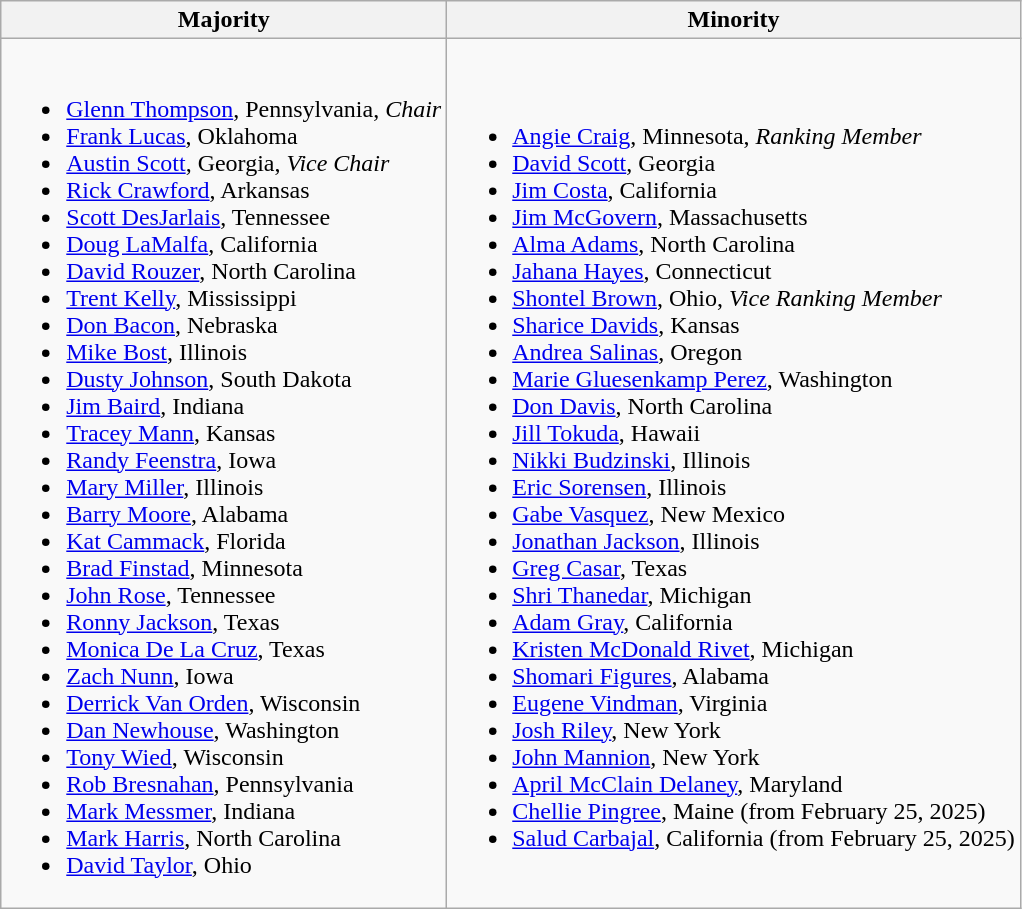<table class=wikitable>
<tr>
<th>Majority</th>
<th>Minority</th>
</tr>
<tr>
<td><br><ul><li><a href='#'>Glenn Thompson</a>, Pennsylvania, <em>Chair</em></li><li><a href='#'>Frank Lucas</a>, Oklahoma</li><li><a href='#'>Austin Scott</a>, Georgia, <em>Vice Chair</em></li><li><a href='#'>Rick Crawford</a>, Arkansas</li><li><a href='#'>Scott DesJarlais</a>, Tennessee</li><li><a href='#'>Doug LaMalfa</a>, California</li><li><a href='#'>David Rouzer</a>, North Carolina</li><li><a href='#'>Trent Kelly</a>, Mississippi</li><li><a href='#'>Don Bacon</a>, Nebraska</li><li><a href='#'>Mike Bost</a>, Illinois</li><li><a href='#'>Dusty Johnson</a>, South Dakota</li><li><a href='#'>Jim Baird</a>, Indiana</li><li><a href='#'>Tracey Mann</a>, Kansas</li><li><a href='#'>Randy Feenstra</a>, Iowa</li><li><a href='#'>Mary Miller</a>, Illinois</li><li><a href='#'>Barry Moore</a>, Alabama</li><li><a href='#'>Kat Cammack</a>, Florida</li><li><a href='#'>Brad Finstad</a>, Minnesota</li><li><a href='#'>John Rose</a>, Tennessee</li><li><a href='#'>Ronny Jackson</a>, Texas</li><li><a href='#'>Monica De La Cruz</a>, Texas</li><li><a href='#'>Zach Nunn</a>, Iowa</li><li><a href='#'>Derrick Van Orden</a>, Wisconsin</li><li><a href='#'>Dan Newhouse</a>, Washington</li><li><a href='#'>Tony Wied</a>, Wisconsin</li><li><a href='#'>Rob Bresnahan</a>, Pennsylvania</li><li><a href='#'>Mark Messmer</a>, Indiana</li><li><a href='#'>Mark Harris</a>, North Carolina</li><li><a href='#'>David Taylor</a>, Ohio</li></ul></td>
<td><br><ul><li><a href='#'>Angie Craig</a>, Minnesota, <em>Ranking Member</em></li><li><a href='#'>David Scott</a>, Georgia</li><li><a href='#'>Jim Costa</a>, California</li><li><a href='#'>Jim McGovern</a>, Massachusetts</li><li><a href='#'>Alma Adams</a>, North Carolina</li><li><a href='#'>Jahana Hayes</a>, Connecticut</li><li><a href='#'>Shontel Brown</a>, Ohio, <em>Vice Ranking Member</em></li><li><a href='#'>Sharice Davids</a>, Kansas</li><li><a href='#'>Andrea Salinas</a>, Oregon</li><li><a href='#'>Marie Gluesenkamp Perez</a>, Washington</li><li><a href='#'>Don Davis</a>, North Carolina</li><li><a href='#'>Jill Tokuda</a>, Hawaii</li><li><a href='#'>Nikki Budzinski</a>, Illinois</li><li><a href='#'>Eric Sorensen</a>, Illinois</li><li><a href='#'>Gabe Vasquez</a>, New Mexico</li><li><a href='#'>Jonathan Jackson</a>, Illinois</li><li><a href='#'>Greg Casar</a>, Texas</li><li><a href='#'>Shri Thanedar</a>, Michigan</li><li><a href='#'>Adam Gray</a>, California</li><li><a href='#'>Kristen McDonald Rivet</a>, Michigan</li><li><a href='#'>Shomari Figures</a>, Alabama</li><li><a href='#'>Eugene Vindman</a>, Virginia</li><li><a href='#'>Josh Riley</a>, New York</li><li><a href='#'>John Mannion</a>, New York</li><li><a href='#'>April McClain Delaney</a>, Maryland</li><li><a href='#'>Chellie Pingree</a>, Maine (from February 25, 2025)</li><li><a href='#'>Salud Carbajal</a>, California (from February 25, 2025)</li></ul></td>
</tr>
</table>
